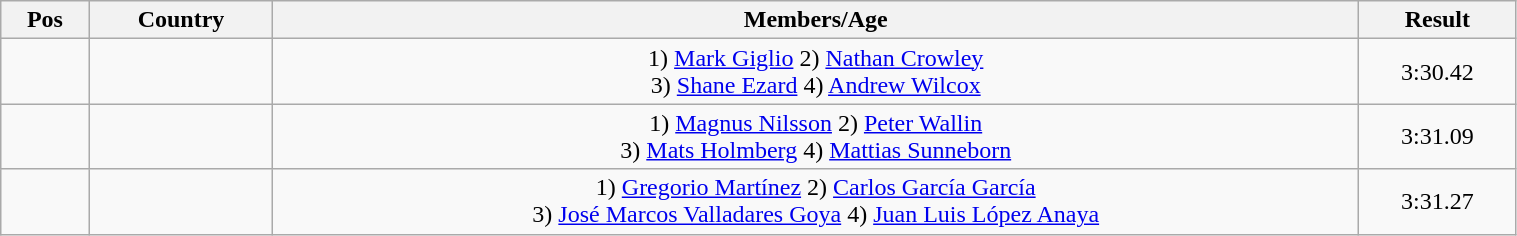<table class="wikitable"  style="text-align:center; width:80%;">
<tr>
<th>Pos</th>
<th>Country</th>
<th>Members/Age</th>
<th>Result</th>
</tr>
<tr>
<td align=center></td>
<td align=left></td>
<td>1) <a href='#'>Mark Giglio</a> 2) <a href='#'>Nathan Crowley</a><br>3) <a href='#'>Shane Ezard</a> 4) <a href='#'>Andrew Wilcox</a></td>
<td>3:30.42</td>
</tr>
<tr>
<td align=center></td>
<td align=left></td>
<td>1) <a href='#'>Magnus Nilsson</a> 2) <a href='#'>Peter Wallin</a><br>3) <a href='#'>Mats Holmberg</a> 4) <a href='#'>Mattias Sunneborn</a></td>
<td>3:31.09</td>
</tr>
<tr>
<td align=center></td>
<td align=left></td>
<td>1) <a href='#'>Gregorio Martínez</a> 2) <a href='#'>Carlos García García</a><br>3) <a href='#'>José Marcos Valladares Goya</a> 4) <a href='#'>Juan Luis López Anaya</a></td>
<td>3:31.27</td>
</tr>
</table>
